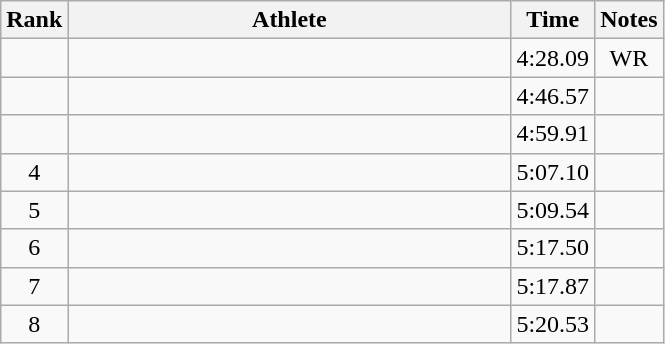<table class="wikitable" style="text-align:center">
<tr>
<th>Rank</th>
<th Style="width:18em">Athlete</th>
<th>Time</th>
<th>Notes</th>
</tr>
<tr>
<td></td>
<td style="text-align:left"></td>
<td>4:28.09</td>
<td>WR</td>
</tr>
<tr>
<td></td>
<td style="text-align:left"></td>
<td>4:46.57</td>
<td></td>
</tr>
<tr>
<td></td>
<td style="text-align:left"></td>
<td>4:59.91</td>
<td></td>
</tr>
<tr>
<td>4</td>
<td style="text-align:left"></td>
<td>5:07.10</td>
<td></td>
</tr>
<tr>
<td>5</td>
<td style="text-align:left"></td>
<td>5:09.54</td>
<td></td>
</tr>
<tr>
<td>6</td>
<td style="text-align:left"></td>
<td>5:17.50</td>
<td></td>
</tr>
<tr>
<td>7</td>
<td style="text-align:left"></td>
<td>5:17.87</td>
<td></td>
</tr>
<tr>
<td>8</td>
<td style="text-align:left"></td>
<td>5:20.53</td>
<td></td>
</tr>
</table>
